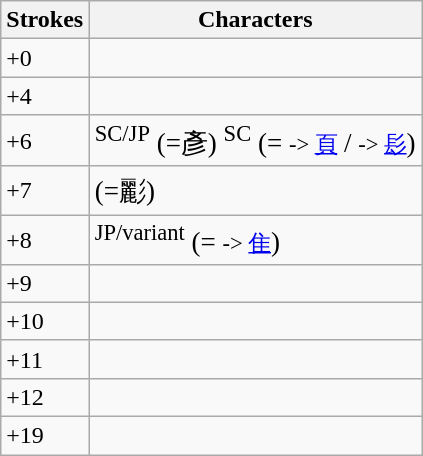<table class="wikitable">
<tr>
<th>Strokes</th>
<th>Characters</th>
</tr>
<tr --->
<td>+0</td>
<td style="font-size: large;"></td>
</tr>
<tr --->
<td>+4</td>
<td style="font-size: large;">  </td>
</tr>
<tr --->
<td>+6</td>
<td style="font-size: large;"> <sup>SC/JP</sup> (=彥) <sup>SC</sup> (= <small>-> <a href='#'>頁</a></small> /  <small>-> <a href='#'>髟</a></small>)</td>
</tr>
<tr --->
<td>+7</td>
<td style="font-size: large;">  (=彲)</td>
</tr>
<tr --->
<td>+8</td>
<td style="font-size: large;">  <sup>JP/variant</sup> (= <small>-> <a href='#'>隹</a></small>) </td>
</tr>
<tr --->
<td>+9</td>
<td style="font-size: large;"></td>
</tr>
<tr --->
<td>+10</td>
<td style="font-size: large;"></td>
</tr>
<tr --->
<td>+11</td>
<td style="font-size: large;"> </td>
</tr>
<tr --->
<td>+12</td>
<td style="font-size: large;"></td>
</tr>
<tr --->
<td>+19</td>
<td style="font-size: large;"></td>
</tr>
</table>
